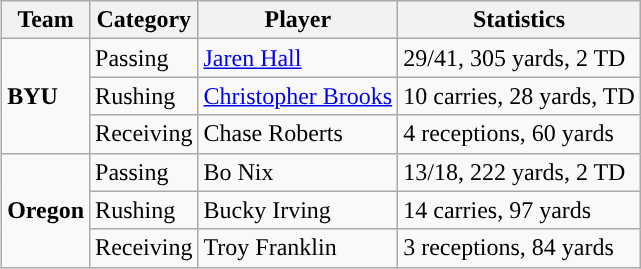<table class="wikitable" style="float: right;">
<tr>
<th>Team</th>
<th>Category</th>
<th>Player</th>
<th>Statistics</th>
</tr>
<tr>
<td rowspan=3><strong>BYU</strong></td>
<td>Passing</td>
<td><a href='#'>Jaren Hall</a></td>
<td>29/41, 305 yards, 2 TD</td>
</tr>
<tr>
<td>Rushing</td>
<td><a href='#'>Christopher Brooks</a></td>
<td>10 carries, 28 yards, TD</td>
</tr>
<tr>
<td>Receiving</td>
<td>Chase Roberts</td>
<td>4 receptions, 60 yards</td>
</tr>
<tr>
<td rowspan=3><strong>Oregon</strong></td>
<td>Passing</td>
<td>Bo Nix</td>
<td>13/18, 222 yards, 2 TD</td>
</tr>
<tr>
<td>Rushing</td>
<td>Bucky Irving</td>
<td>14 carries, 97 yards</td>
</tr>
<tr>
<td>Receiving</td>
<td>Troy Franklin</td>
<td>3 receptions, 84 yards</td>
</tr>
</table>
